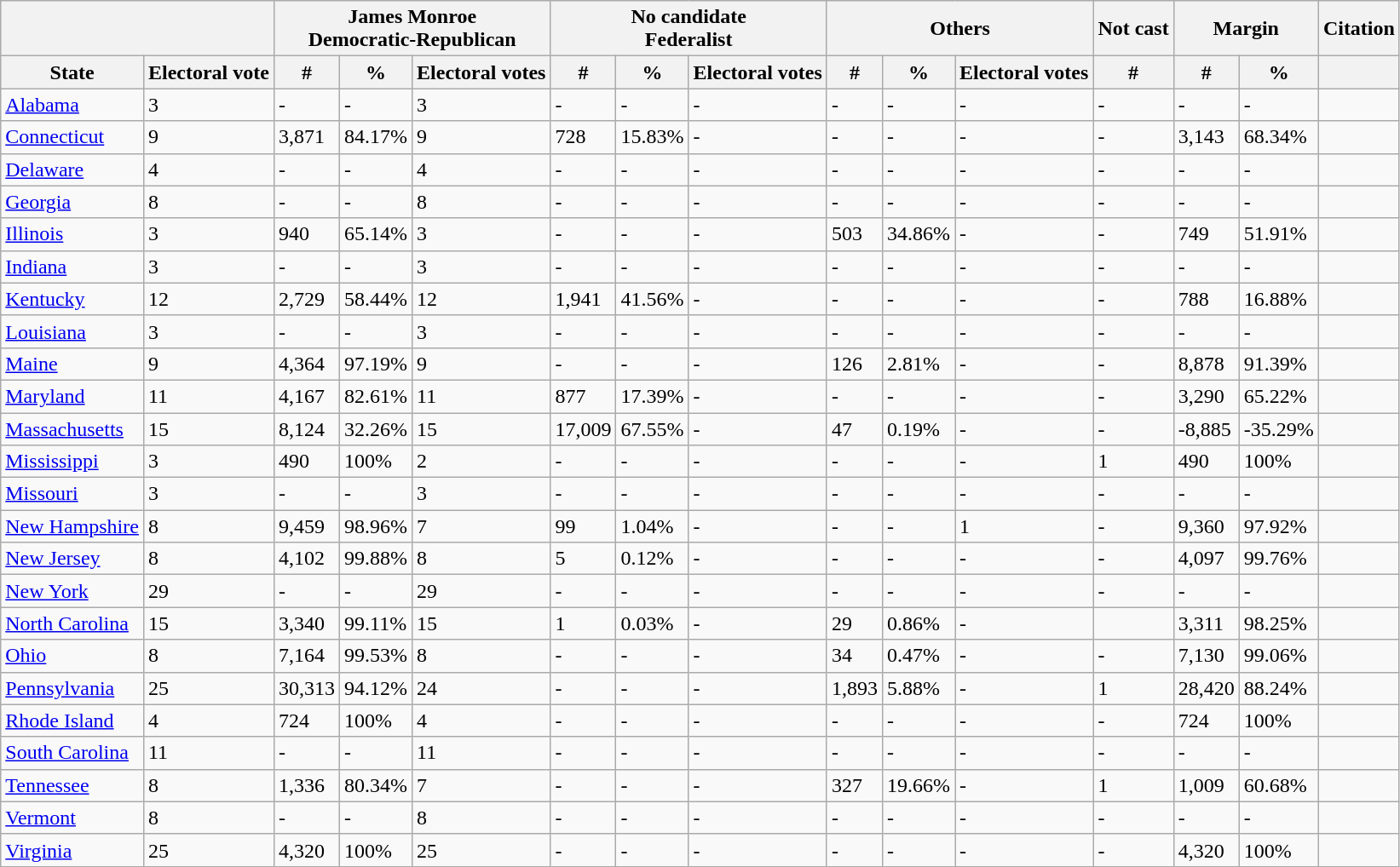<table class="wikitable sortable">
<tr>
<th colspan="2"></th>
<th colspan="3">James Monroe<br>Democratic-Republican</th>
<th colspan="3">No candidate<br>Federalist</th>
<th colspan="3">Others</th>
<th>Not cast</th>
<th colspan="2">Margin</th>
<th>Citation</th>
</tr>
<tr>
<th>State</th>
<th>Electoral vote</th>
<th>#</th>
<th>%</th>
<th>Electoral votes</th>
<th>#</th>
<th>%</th>
<th>Electoral votes</th>
<th>#</th>
<th>%</th>
<th>Electoral votes</th>
<th>#</th>
<th>#</th>
<th>%</th>
<th></th>
</tr>
<tr>
<td><a href='#'>Alabama</a></td>
<td>3</td>
<td>-</td>
<td>-</td>
<td>3</td>
<td>-</td>
<td>-</td>
<td>-</td>
<td>-</td>
<td>-</td>
<td>-</td>
<td>-</td>
<td>-</td>
<td>-</td>
<td></td>
</tr>
<tr>
<td><a href='#'>Connecticut</a></td>
<td>9</td>
<td>3,871</td>
<td>84.17%</td>
<td>9</td>
<td>728</td>
<td>15.83%</td>
<td>-</td>
<td>-</td>
<td>-</td>
<td>-</td>
<td>-</td>
<td>3,143</td>
<td>68.34%</td>
<td></td>
</tr>
<tr>
<td><a href='#'>Delaware</a></td>
<td>4</td>
<td>-</td>
<td>-</td>
<td>4</td>
<td>-</td>
<td>-</td>
<td>-</td>
<td>-</td>
<td>-</td>
<td>-</td>
<td>-</td>
<td>-</td>
<td>-</td>
<td></td>
</tr>
<tr>
<td><a href='#'>Georgia</a></td>
<td>8</td>
<td>-</td>
<td>-</td>
<td>8</td>
<td>-</td>
<td>-</td>
<td>-</td>
<td>-</td>
<td>-</td>
<td>-</td>
<td>-</td>
<td>-</td>
<td>-</td>
<td></td>
</tr>
<tr>
<td><a href='#'>Illinois</a></td>
<td>3</td>
<td>940</td>
<td>65.14%</td>
<td>3</td>
<td>-</td>
<td>-</td>
<td>-</td>
<td>503</td>
<td>34.86%</td>
<td>-</td>
<td>-</td>
<td>749</td>
<td>51.91%</td>
<td></td>
</tr>
<tr>
<td><a href='#'>Indiana</a></td>
<td>3</td>
<td>-</td>
<td>-</td>
<td>3</td>
<td>-</td>
<td>-</td>
<td>-</td>
<td>-</td>
<td>-</td>
<td>-</td>
<td>-</td>
<td>-</td>
<td>-</td>
<td></td>
</tr>
<tr>
<td><a href='#'>Kentucky</a></td>
<td>12</td>
<td>2,729</td>
<td>58.44%</td>
<td>12</td>
<td>1,941</td>
<td>41.56%</td>
<td>-</td>
<td>-</td>
<td>-</td>
<td>-</td>
<td>-</td>
<td>788</td>
<td>16.88%</td>
<td></td>
</tr>
<tr>
<td><a href='#'>Louisiana</a></td>
<td>3</td>
<td>-</td>
<td>-</td>
<td>3</td>
<td>-</td>
<td>-</td>
<td>-</td>
<td>-</td>
<td>-</td>
<td>-</td>
<td>-</td>
<td>-</td>
<td>-</td>
<td></td>
</tr>
<tr>
<td><a href='#'>Maine</a></td>
<td>9</td>
<td>4,364</td>
<td>97.19%</td>
<td>9</td>
<td>-</td>
<td>-</td>
<td>-</td>
<td>126</td>
<td>2.81%</td>
<td>-</td>
<td>-</td>
<td>8,878</td>
<td>91.39%</td>
<td></td>
</tr>
<tr>
<td><a href='#'>Maryland</a></td>
<td>11</td>
<td>4,167</td>
<td>82.61%</td>
<td>11</td>
<td>877</td>
<td>17.39%</td>
<td>-</td>
<td>-</td>
<td>-</td>
<td>-</td>
<td>-</td>
<td>3,290</td>
<td>65.22%</td>
<td></td>
</tr>
<tr>
<td><a href='#'>Massachusetts</a></td>
<td>15</td>
<td>8,124</td>
<td>32.26%</td>
<td>15</td>
<td>17,009</td>
<td>67.55%</td>
<td>-</td>
<td>47</td>
<td>0.19%</td>
<td>-</td>
<td>-</td>
<td>-8,885</td>
<td>-35.29%</td>
<td></td>
</tr>
<tr>
<td><a href='#'>Mississippi</a></td>
<td>3</td>
<td>490</td>
<td>100%</td>
<td>2</td>
<td>-</td>
<td>-</td>
<td>-</td>
<td>-</td>
<td>-</td>
<td>-</td>
<td>1</td>
<td>490</td>
<td>100%</td>
<td></td>
</tr>
<tr>
<td><a href='#'>Missouri</a></td>
<td>3</td>
<td>-</td>
<td>-</td>
<td>3</td>
<td>-</td>
<td>-</td>
<td>-</td>
<td>-</td>
<td>-</td>
<td>-</td>
<td>-</td>
<td>-</td>
<td>-</td>
<td></td>
</tr>
<tr>
<td><a href='#'>New Hampshire</a></td>
<td>8</td>
<td>9,459</td>
<td>98.96%</td>
<td>7</td>
<td>99</td>
<td>1.04%</td>
<td>-</td>
<td>-</td>
<td>-</td>
<td>1</td>
<td>-</td>
<td>9,360</td>
<td>97.92%</td>
<td></td>
</tr>
<tr>
<td><a href='#'>New Jersey</a></td>
<td>8</td>
<td>4,102</td>
<td>99.88%</td>
<td>8</td>
<td>5</td>
<td>0.12%</td>
<td>-</td>
<td>-</td>
<td>-</td>
<td>-</td>
<td>-</td>
<td>4,097</td>
<td>99.76%</td>
<td></td>
</tr>
<tr>
<td><a href='#'>New York</a></td>
<td>29</td>
<td>-</td>
<td>-</td>
<td>29</td>
<td>-</td>
<td>-</td>
<td>-</td>
<td>-</td>
<td>-</td>
<td>-</td>
<td>-</td>
<td>-</td>
<td>-</td>
<td></td>
</tr>
<tr>
<td><a href='#'>North Carolina</a></td>
<td>15</td>
<td>3,340</td>
<td>99.11%</td>
<td>15</td>
<td>1</td>
<td>0.03%</td>
<td>-</td>
<td>29</td>
<td>0.86%</td>
<td>-</td>
<td></td>
<td>3,311</td>
<td>98.25%</td>
<td></td>
</tr>
<tr>
<td><a href='#'>Ohio</a></td>
<td>8</td>
<td>7,164</td>
<td>99.53%</td>
<td>8</td>
<td>-</td>
<td>-</td>
<td>-</td>
<td>34</td>
<td>0.47%</td>
<td>-</td>
<td>-</td>
<td>7,130</td>
<td>99.06%</td>
<td></td>
</tr>
<tr>
<td><a href='#'>Pennsylvania</a></td>
<td>25</td>
<td>30,313</td>
<td>94.12%</td>
<td>24</td>
<td>-</td>
<td>-</td>
<td>-</td>
<td>1,893</td>
<td>5.88%</td>
<td>-</td>
<td>1</td>
<td>28,420</td>
<td>88.24%</td>
<td></td>
</tr>
<tr>
<td><a href='#'>Rhode Island</a></td>
<td>4</td>
<td>724</td>
<td>100%</td>
<td>4</td>
<td>-</td>
<td>-</td>
<td>-</td>
<td>-</td>
<td>-</td>
<td>-</td>
<td>-</td>
<td>724</td>
<td>100%</td>
<td></td>
</tr>
<tr>
<td><a href='#'>South Carolina</a></td>
<td>11</td>
<td>-</td>
<td>-</td>
<td>11</td>
<td>-</td>
<td>-</td>
<td>-</td>
<td>-</td>
<td>-</td>
<td>-</td>
<td>-</td>
<td>-</td>
<td>-</td>
<td></td>
</tr>
<tr>
<td><a href='#'>Tennessee</a></td>
<td>8</td>
<td>1,336</td>
<td>80.34%</td>
<td>7</td>
<td>-</td>
<td>-</td>
<td>-</td>
<td>327</td>
<td>19.66%</td>
<td>-</td>
<td>1</td>
<td>1,009</td>
<td>60.68%</td>
<td></td>
</tr>
<tr>
<td><a href='#'>Vermont</a></td>
<td>8</td>
<td>-</td>
<td>-</td>
<td>8</td>
<td>-</td>
<td>-</td>
<td>-</td>
<td>-</td>
<td>-</td>
<td>-</td>
<td>-</td>
<td>-</td>
<td>-</td>
<td></td>
</tr>
<tr>
<td><a href='#'>Virginia</a></td>
<td>25</td>
<td>4,320</td>
<td>100%</td>
<td>25</td>
<td>-</td>
<td>-</td>
<td>-</td>
<td>-</td>
<td>-</td>
<td>-</td>
<td>-</td>
<td>4,320</td>
<td>100%</td>
<td></td>
</tr>
</table>
